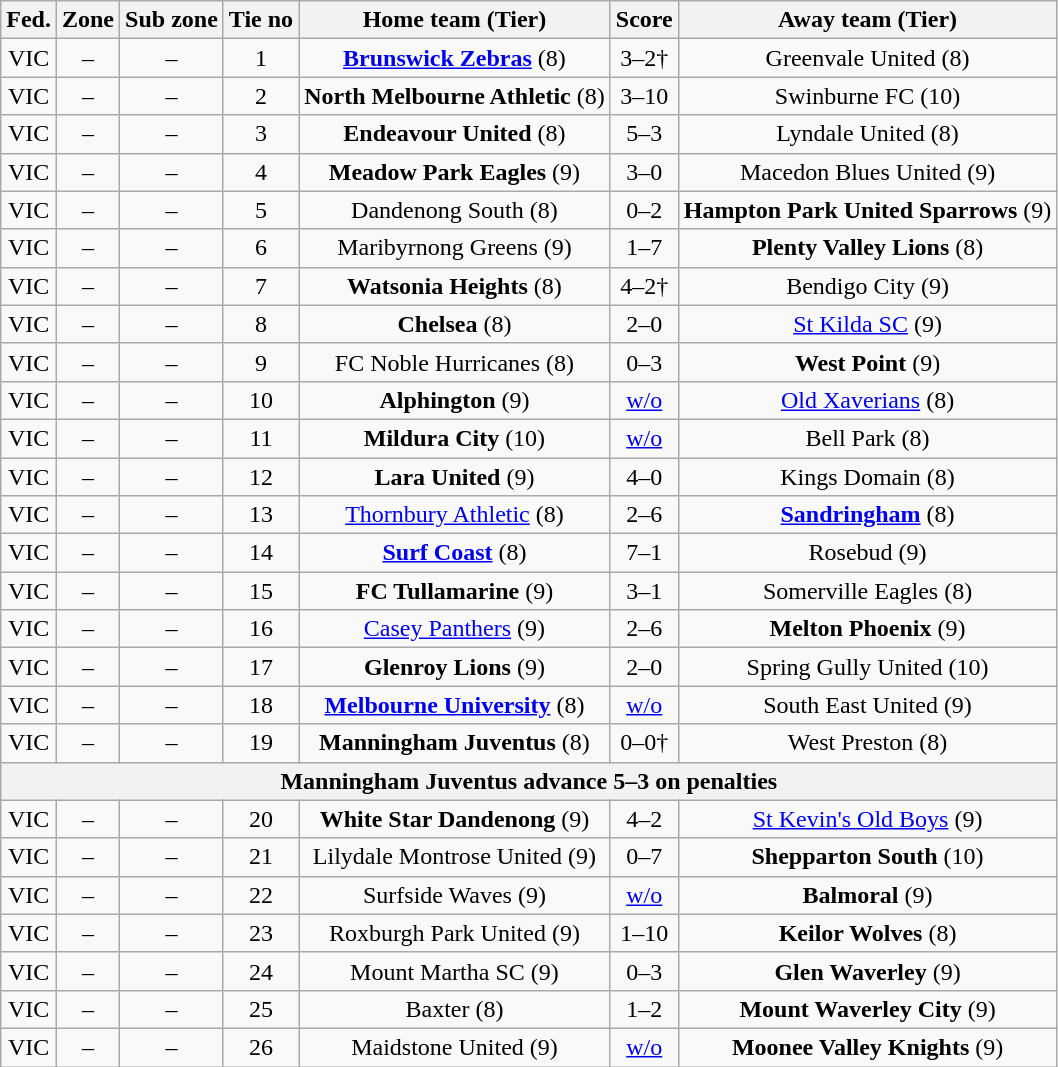<table class="wikitable" style="text-align:center">
<tr>
<th>Fed.</th>
<th>Zone</th>
<th>Sub zone</th>
<th>Tie no</th>
<th>Home team (Tier)</th>
<th>Score</th>
<th>Away team (Tier)</th>
</tr>
<tr>
<td>VIC</td>
<td>–</td>
<td>–</td>
<td>1</td>
<td><strong><a href='#'>Brunswick Zebras</a></strong> (8)</td>
<td>3–2†</td>
<td>Greenvale United (8)</td>
</tr>
<tr>
<td>VIC</td>
<td>–</td>
<td>–</td>
<td>2</td>
<td><strong>North Melbourne Athletic</strong> (8)</td>
<td>3–10</td>
<td>Swinburne FC (10)</td>
</tr>
<tr>
<td>VIC</td>
<td>–</td>
<td>–</td>
<td>3</td>
<td><strong>Endeavour United</strong> (8)</td>
<td>5–3</td>
<td>Lyndale United (8)</td>
</tr>
<tr>
<td>VIC</td>
<td>–</td>
<td>–</td>
<td>4</td>
<td><strong>Meadow Park Eagles</strong> (9)</td>
<td>3–0</td>
<td>Macedon Blues United (9)</td>
</tr>
<tr>
<td>VIC</td>
<td>–</td>
<td>–</td>
<td>5</td>
<td>Dandenong South (8)</td>
<td>0–2</td>
<td><strong>Hampton Park United Sparrows</strong> (9)</td>
</tr>
<tr>
<td>VIC</td>
<td>–</td>
<td>–</td>
<td>6</td>
<td>Maribyrnong Greens (9)</td>
<td>1–7</td>
<td><strong>Plenty Valley Lions</strong> (8)</td>
</tr>
<tr>
<td>VIC</td>
<td>–</td>
<td>–</td>
<td>7</td>
<td><strong>Watsonia Heights</strong> (8)</td>
<td>4–2†</td>
<td>Bendigo City (9)</td>
</tr>
<tr>
<td>VIC</td>
<td>–</td>
<td>–</td>
<td>8</td>
<td><strong>Chelsea</strong> (8)</td>
<td>2–0</td>
<td><a href='#'>St Kilda SC</a> (9)</td>
</tr>
<tr>
<td>VIC</td>
<td>–</td>
<td>–</td>
<td>9</td>
<td>FC Noble Hurricanes (8)</td>
<td>0–3</td>
<td><strong>West Point</strong> (9)</td>
</tr>
<tr>
<td>VIC</td>
<td>–</td>
<td>–</td>
<td>10</td>
<td><strong>Alphington</strong> (9)</td>
<td><a href='#'>w/o</a></td>
<td><a href='#'>Old Xaverians</a> (8)</td>
</tr>
<tr>
<td>VIC</td>
<td>–</td>
<td>–</td>
<td>11</td>
<td><strong>Mildura City</strong> (10)</td>
<td><a href='#'>w/o</a></td>
<td>Bell Park (8)</td>
</tr>
<tr>
<td>VIC</td>
<td>–</td>
<td>–</td>
<td>12</td>
<td><strong>Lara United</strong> (9)</td>
<td>4–0</td>
<td>Kings Domain (8)</td>
</tr>
<tr>
<td>VIC</td>
<td>–</td>
<td>–</td>
<td>13</td>
<td><a href='#'>Thornbury Athletic</a> (8)</td>
<td>2–6</td>
<td><strong><a href='#'>Sandringham</a></strong> (8)</td>
</tr>
<tr>
<td>VIC</td>
<td>–</td>
<td>–</td>
<td>14</td>
<td><strong><a href='#'>Surf Coast</a></strong> (8)</td>
<td>7–1</td>
<td>Rosebud (9)</td>
</tr>
<tr>
<td>VIC</td>
<td>–</td>
<td>–</td>
<td>15</td>
<td><strong>FC Tullamarine</strong> (9)</td>
<td>3–1</td>
<td>Somerville Eagles (8)</td>
</tr>
<tr>
<td>VIC</td>
<td>–</td>
<td>–</td>
<td>16</td>
<td><a href='#'>Casey Panthers</a> (9)</td>
<td>2–6</td>
<td><strong>Melton Phoenix</strong> (9)</td>
</tr>
<tr>
<td>VIC</td>
<td>–</td>
<td>–</td>
<td>17</td>
<td><strong>Glenroy Lions</strong> (9)</td>
<td>2–0</td>
<td>Spring Gully United (10)</td>
</tr>
<tr>
<td>VIC</td>
<td>–</td>
<td>–</td>
<td>18</td>
<td><strong><a href='#'>Melbourne University</a></strong> (8)</td>
<td><a href='#'>w/o</a></td>
<td>South East United (9)</td>
</tr>
<tr>
<td>VIC</td>
<td>–</td>
<td>–</td>
<td>19</td>
<td><strong>Manningham Juventus</strong> (8)</td>
<td>0–0†</td>
<td>West Preston (8)</td>
</tr>
<tr>
<th colspan=7>Manningham Juventus advance 5–3 on penalties</th>
</tr>
<tr>
<td>VIC</td>
<td>–</td>
<td>–</td>
<td>20</td>
<td><strong>White Star Dandenong</strong> (9)</td>
<td>4–2</td>
<td><a href='#'>St Kevin's Old Boys</a> (9)</td>
</tr>
<tr>
<td>VIC</td>
<td>–</td>
<td>–</td>
<td>21</td>
<td>Lilydale Montrose United (9)</td>
<td>0–7</td>
<td><strong>Shepparton South</strong> (10)</td>
</tr>
<tr>
<td>VIC</td>
<td>–</td>
<td>–</td>
<td>22</td>
<td>Surfside Waves (9)</td>
<td><a href='#'>w/o</a></td>
<td><strong>Balmoral</strong> (9)</td>
</tr>
<tr>
<td>VIC</td>
<td>–</td>
<td>–</td>
<td>23</td>
<td>Roxburgh Park United (9)</td>
<td>1–10</td>
<td><strong>Keilor Wolves</strong> (8)</td>
</tr>
<tr>
<td>VIC</td>
<td>–</td>
<td>–</td>
<td>24</td>
<td>Mount Martha SC (9)</td>
<td>0–3</td>
<td><strong>Glen Waverley</strong> (9)</td>
</tr>
<tr>
<td>VIC</td>
<td>–</td>
<td>–</td>
<td>25</td>
<td>Baxter (8)</td>
<td>1–2</td>
<td><strong>Mount Waverley City</strong> (9)</td>
</tr>
<tr>
<td>VIC</td>
<td>–</td>
<td>–</td>
<td>26</td>
<td>Maidstone United (9)</td>
<td><a href='#'>w/o</a></td>
<td><strong>Moonee Valley Knights</strong> (9)</td>
</tr>
</table>
